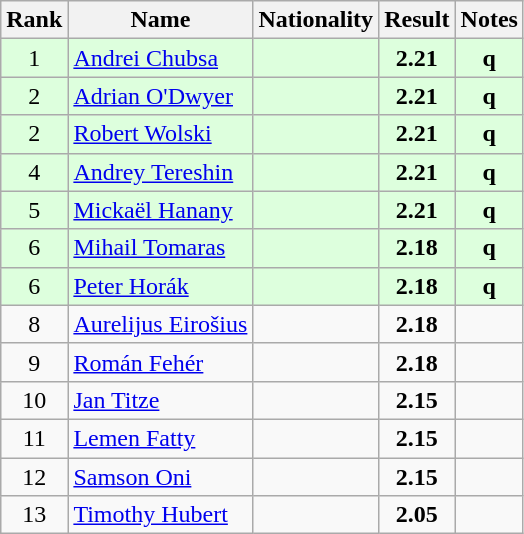<table class="wikitable sortable" style="text-align:center">
<tr>
<th>Rank</th>
<th>Name</th>
<th>Nationality</th>
<th>Result</th>
<th>Notes</th>
</tr>
<tr bgcolor=ddffdd>
<td>1</td>
<td align=left><a href='#'>Andrei Chubsa</a></td>
<td align=left></td>
<td><strong>2.21</strong></td>
<td><strong>q</strong></td>
</tr>
<tr bgcolor=ddffdd>
<td>2</td>
<td align=left><a href='#'>Adrian O'Dwyer</a></td>
<td align=left></td>
<td><strong>2.21</strong></td>
<td><strong>q</strong></td>
</tr>
<tr bgcolor=ddffdd>
<td>2</td>
<td align=left><a href='#'>Robert Wolski</a></td>
<td align=left></td>
<td><strong>2.21</strong></td>
<td><strong>q</strong></td>
</tr>
<tr bgcolor=ddffdd>
<td>4</td>
<td align=left><a href='#'>Andrey Tereshin</a></td>
<td align=left></td>
<td><strong>2.21</strong></td>
<td><strong>q</strong></td>
</tr>
<tr bgcolor=ddffdd>
<td>5</td>
<td align=left><a href='#'>Mickaël Hanany</a></td>
<td align=left></td>
<td><strong>2.21</strong></td>
<td><strong>q</strong></td>
</tr>
<tr bgcolor=ddffdd>
<td>6</td>
<td align=left><a href='#'>Mihail Tomaras</a></td>
<td align=left></td>
<td><strong>2.18</strong></td>
<td><strong>q</strong></td>
</tr>
<tr bgcolor=ddffdd>
<td>6</td>
<td align=left><a href='#'>Peter Horák</a></td>
<td align=left></td>
<td><strong>2.18</strong></td>
<td><strong>q</strong></td>
</tr>
<tr>
<td>8</td>
<td align=left><a href='#'>Aurelijus Eirošius</a></td>
<td align=left></td>
<td><strong>2.18</strong></td>
<td></td>
</tr>
<tr>
<td>9</td>
<td align=left><a href='#'>Román Fehér</a></td>
<td align=left></td>
<td><strong>2.18</strong></td>
<td></td>
</tr>
<tr>
<td>10</td>
<td align=left><a href='#'>Jan Titze</a></td>
<td align=left></td>
<td><strong>2.15</strong></td>
<td></td>
</tr>
<tr>
<td>11</td>
<td align=left><a href='#'>Lemen Fatty</a></td>
<td align=left></td>
<td><strong>2.15</strong></td>
<td></td>
</tr>
<tr>
<td>12</td>
<td align=left><a href='#'>Samson Oni</a></td>
<td align=left></td>
<td><strong>2.15</strong></td>
<td></td>
</tr>
<tr>
<td>13</td>
<td align=left><a href='#'>Timothy Hubert</a></td>
<td align=left></td>
<td><strong>2.05</strong></td>
<td></td>
</tr>
</table>
